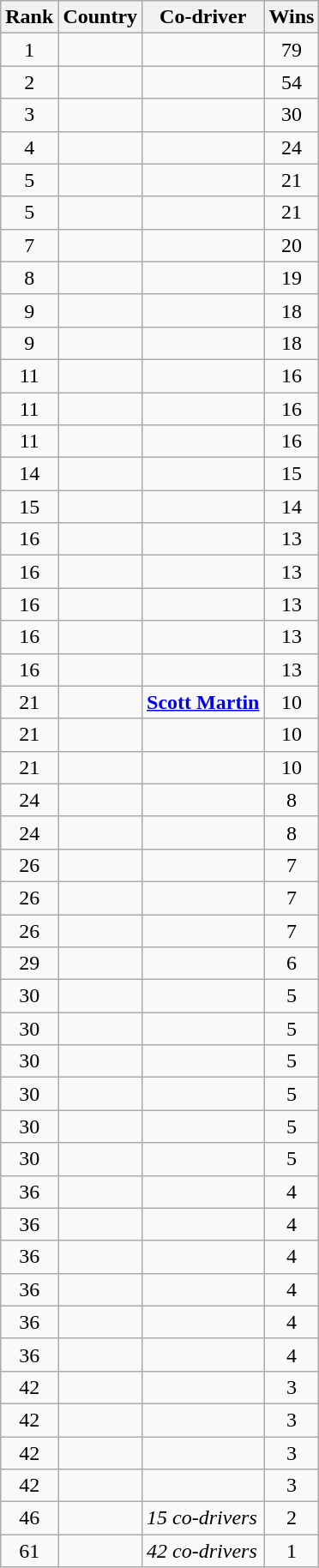<table class="sortable plainrowheaders wikitable">
<tr>
<th scope=col>Rank</th>
<th scope=col>Country</th>
<th scope=col>Co-driver</th>
<th scope=col>Wins</th>
</tr>
<tr>
<td align=center>1</td>
<td></td>
<td scope=row><em></em></td>
<td align=center>79</td>
</tr>
<tr>
<td align=center>2</td>
<td></td>
<td scope=row><em></em></td>
<td align=center>54</td>
</tr>
<tr>
<td align=center>3</td>
<td></td>
<td scope=row><em></em></td>
<td align=center>30</td>
</tr>
<tr>
<td align=center>4</td>
<td></td>
<td scope=row><em></em></td>
<td align=center>24</td>
</tr>
<tr>
<td align=center>5</td>
<td></td>
<td scope=row><em></em></td>
<td align=center>21</td>
</tr>
<tr>
<td align="center">5</td>
<td></td>
<td scope="row"><strong><em></em></strong></td>
<td align="center">21</td>
</tr>
<tr>
<td align=center>7</td>
<td></td>
<td scope=row><em></em></td>
<td align=center>20</td>
</tr>
<tr>
<td align=center>8</td>
<td></td>
<td scope=row><em></em></td>
<td align=center>19</td>
</tr>
<tr>
<td align=center>9</td>
<td></td>
<td scope=row><em></em></td>
<td align=center>18</td>
</tr>
<tr>
<td align=center>9</td>
<td></td>
<td scope=row></td>
<td align=center>18</td>
</tr>
<tr>
<td align=center>11</td>
<td></td>
<td scope=row><em></em></td>
<td align=center>16</td>
</tr>
<tr>
<td align=center>11</td>
<td></td>
<td scope=row><em></em></td>
<td align=center>16</td>
</tr>
<tr>
<td align="center">11</td>
<td></td>
<td scope="row"><strong><em></em></strong></td>
<td align="center">16</td>
</tr>
<tr>
<td align=center>14</td>
<td></td>
<td scope=row></td>
<td align=center>15</td>
</tr>
<tr>
<td align=center>15</td>
<td></td>
<td scope=row><em></em></td>
<td align=center>14</td>
</tr>
<tr>
<td align=center>16</td>
<td></td>
<td scope=row><em></em></td>
<td align=center>13</td>
</tr>
<tr>
<td align=center>16</td>
<td></td>
<td scope=row><em></em></td>
<td align=center>13</td>
</tr>
<tr>
<td align=center>16</td>
<td></td>
<td scope=row><em></em></td>
<td align=center>13</td>
</tr>
<tr>
<td align=center>16</td>
<td></td>
<td scope=row><em></em></td>
<td align=center>13</td>
</tr>
<tr>
<td align=center>16</td>
<td></td>
<td scope=row></td>
<td align=center>13</td>
</tr>
<tr>
<td align="center">21</td>
<td></td>
<td scope="row"><strong><a href='#'>Scott Martin</a></strong></td>
<td align="center">10</td>
</tr>
<tr>
<td align="center">21</td>
<td></td>
<td scope=row><em></em></td>
<td align=center>10</td>
</tr>
<tr>
<td align="center">21</td>
<td></td>
<td scope=row><em></em></td>
<td align=center>10</td>
</tr>
<tr>
<td align=center>24</td>
<td></td>
<td scope=row><em></em></td>
<td align=center>8</td>
</tr>
<tr>
<td align="center">24</td>
<td></td>
<td scope="row"><strong><em></em></strong></td>
<td align="center">8</td>
</tr>
<tr>
<td align=center>26</td>
<td></td>
<td scope=row></td>
<td align=center>7</td>
</tr>
<tr>
<td align=center>26</td>
<td></td>
<td scope=row></td>
<td align=center>7</td>
</tr>
<tr>
<td align="center">26</td>
<td></td>
<td scope="row"><strong></strong></td>
<td align="center">7</td>
</tr>
<tr>
<td align=center>29</td>
<td></td>
<td scope=row></td>
<td align=center>6</td>
</tr>
<tr>
<td align=center>30</td>
<td></td>
<td scope=row></td>
<td align=center>5</td>
</tr>
<tr>
<td align=center>30</td>
<td></td>
<td scope=row></td>
<td align=center>5</td>
</tr>
<tr>
<td align=center>30</td>
<td></td>
<td scope=row></td>
<td align=center>5</td>
</tr>
<tr>
<td align=center>30</td>
<td></td>
<td scope=row></td>
<td align=center>5</td>
</tr>
<tr>
<td align=center>30</td>
<td></td>
<td scope=row></td>
<td align=center>5</td>
</tr>
<tr>
<td align=center>30</td>
<td></td>
<td scope=row></td>
<td align=center>5</td>
</tr>
<tr>
<td align=center>36</td>
<td></td>
<td scope=row></td>
<td align=center>4</td>
</tr>
<tr>
<td align=center>36</td>
<td></td>
<td scope=row><em></em></td>
<td align=center>4</td>
</tr>
<tr>
<td align=center>36</td>
<td></td>
<td scope=row></td>
<td align=center>4</td>
</tr>
<tr>
<td align=center>36</td>
<td></td>
<td scope=row></td>
<td align=center>4</td>
</tr>
<tr>
<td align=center>36</td>
<td></td>
<td scope=row><em></em></td>
<td align=center>4</td>
</tr>
<tr>
<td align=center>36</td>
<td></td>
<td scope=row></td>
<td align=center>4</td>
</tr>
<tr>
<td align=center>42</td>
<td></td>
<td scope=row></td>
<td align=center>3</td>
</tr>
<tr>
<td align=center>42</td>
<td></td>
<td scope=row></td>
<td align=center>3</td>
</tr>
<tr>
<td align=center>42</td>
<td></td>
<td scope=row></td>
<td align=center>3</td>
</tr>
<tr>
<td align=center>42</td>
<td></td>
<td scope=row></td>
<td align=center>3</td>
</tr>
<tr>
<td align=center>46</td>
<td></td>
<td scope=row><em>15 co-drivers</em></td>
<td align=center>2</td>
</tr>
<tr>
<td align=center>61</td>
<td></td>
<td scope=row><em>42 co-drivers</em></td>
<td align=center>1</td>
</tr>
</table>
